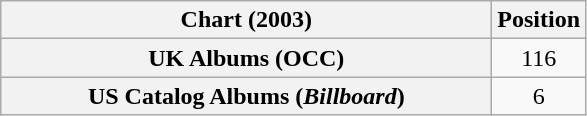<table class="wikitable sortable plainrowheaders" style="text-align:center">
<tr>
<th scope="col" style="width:20em;">Chart (2003)</th>
<th scope="col">Position</th>
</tr>
<tr>
<th scope="row">UK Albums (OCC)</th>
<td>116</td>
</tr>
<tr>
<th scope="row">US Catalog Albums (<em>Billboard</em>)</th>
<td>6</td>
</tr>
</table>
